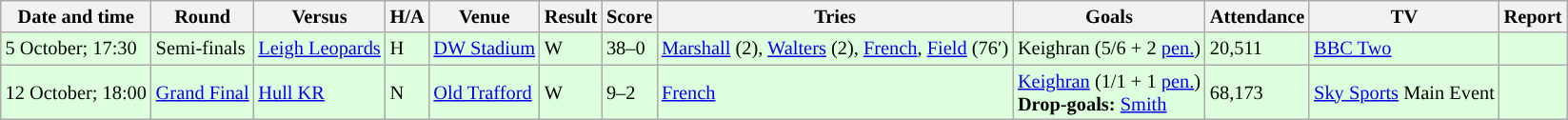<table class="wikitable" style="font-size:85%;">
<tr>
<th>Date and time</th>
<th>Round</th>
<th>Versus</th>
<th>H/A</th>
<th>Venue</th>
<th>Result</th>
<th>Score</th>
<th>Tries</th>
<th>Goals</th>
<th>Attendance</th>
<th>TV</th>
<th>Report</th>
</tr>
<tr style="background:#ddffdd">
<td>5 October; 17:30</td>
<td>Semi-finals</td>
<td> <a href='#'>Leigh Leopards</a></td>
<td>H</td>
<td><a href='#'>DW Stadium</a></td>
<td>W</td>
<td>38–0</td>
<td><a href='#'>Marshall</a> (2), <a href='#'>Walters</a> (2), <a href='#'>French</a>, <a href='#'>Field</a> (76′)</td>
<td>Keighran (5/6 + 2 <a href='#'>pen.</a>)</td>
<td>20,511</td>
<td><a href='#'>BBC Two</a></td>
<td></td>
</tr>
<tr style="background:#ddffdd">
<td>12 October; 18:00</td>
<td><a href='#'>Grand Final</a></td>
<td> <a href='#'>Hull KR</a></td>
<td>N</td>
<td><a href='#'>Old Trafford</a></td>
<td>W</td>
<td>9–2</td>
<td><a href='#'>French</a></td>
<td><a href='#'>Keighran</a> (1/1 + 1 <a href='#'>pen.</a>)<br><strong>Drop-goals:</strong> <a href='#'>Smith</a></td>
<td>68,173</td>
<td><a href='#'>Sky Sports</a> Main Event</td>
<td></td>
</tr>
</table>
